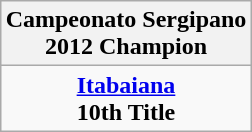<table class="wikitable" style="text-align: center; margin: 0 auto;">
<tr>
<th>Campeonato Sergipano<br>2012 Champion</th>
</tr>
<tr>
<td><strong><a href='#'>Itabaiana</a></strong><br><strong>10th Title</strong></td>
</tr>
</table>
